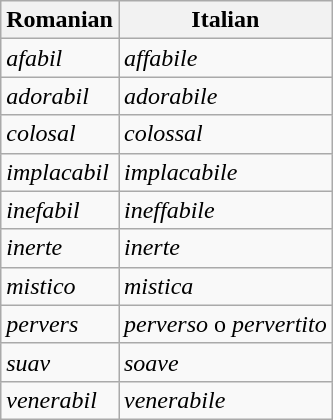<table class="wikitable">
<tr>
<th>Romanian</th>
<th>Italian</th>
</tr>
<tr>
<td><em>afabil</em></td>
<td><em>affabile</em></td>
</tr>
<tr>
<td><em>adorabil</em></td>
<td><em>adorabile</em></td>
</tr>
<tr>
<td><em>colosal</em></td>
<td><em>colossal</em></td>
</tr>
<tr>
<td><em>implacabil</em></td>
<td><em>implacabile</em></td>
</tr>
<tr>
<td><em>inefabil</em></td>
<td><em>ineffabile</em></td>
</tr>
<tr>
<td><em>inerte</em></td>
<td><em>inerte</em></td>
</tr>
<tr>
<td><em>mistico</em></td>
<td><em>mistica</em></td>
</tr>
<tr>
<td><em>pervers</em></td>
<td><em>perverso</em> o <em>pervertito</em></td>
</tr>
<tr>
<td><em>suav</em></td>
<td><em>soave</em></td>
</tr>
<tr>
<td><em>venerabil</em></td>
<td><em>venerabile</em></td>
</tr>
</table>
